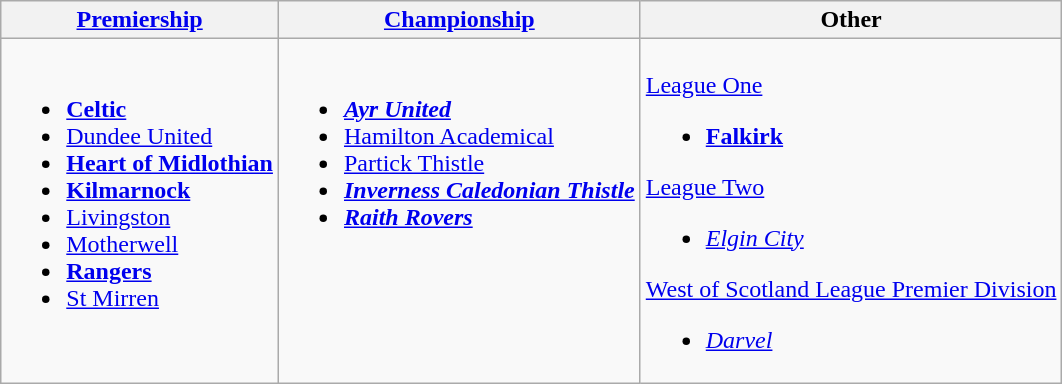<table class="wikitable">
<tr>
<th><a href='#'>Premiership</a></th>
<th><a href='#'>Championship</a></th>
<th>Other</th>
</tr>
<tr>
<td valign="top"><br><ul><li><strong><a href='#'>Celtic</a></strong></li><li><a href='#'>Dundee United</a></li><li><strong><a href='#'>Heart of Midlothian</a></strong></li><li><strong><a href='#'>Kilmarnock</a></strong></li><li><a href='#'>Livingston</a></li><li><a href='#'>Motherwell</a></li><li><strong><a href='#'>Rangers</a></strong></li><li><a href='#'>St Mirren</a></li></ul></td>
<td valign="top"><br><ul><li><strong><em><a href='#'>Ayr United</a></em></strong></li><li><a href='#'>Hamilton Academical</a></li><li><a href='#'>Partick Thistle</a></li><li><strong><em><a href='#'>Inverness Caledonian Thistle</a></em></strong></li><li><strong><em><a href='#'>Raith Rovers</a></em></strong></li></ul></td>
<td valign="top"><br><a href='#'>League One</a><ul><li><strong><a href='#'>Falkirk</a></strong></li></ul><a href='#'>League Two</a><ul><li><em><a href='#'>Elgin City</a></em></li></ul><a href='#'>West of Scotland League Premier Division</a><ul><li><em><a href='#'>Darvel</a></em></li></ul></td>
</tr>
</table>
